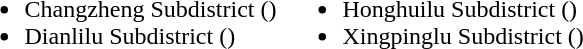<table>
<tr>
<td valign="top"><br><ul><li>Changzheng Subdistrict ()</li><li>Dianlilu Subdistrict ()</li></ul></td>
<td valign="top"><br><ul><li>Honghuilu Subdistrict ()</li><li>Xingpinglu Subdistrict ()</li></ul></td>
</tr>
</table>
